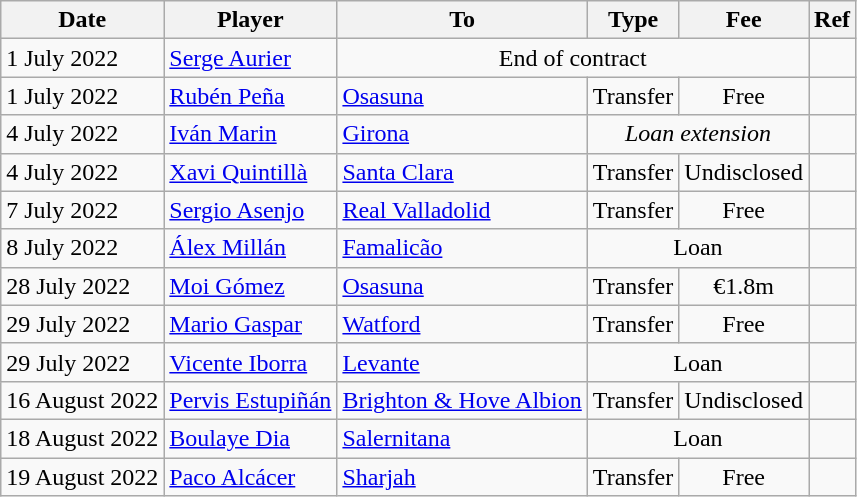<table class="wikitable">
<tr>
<th>Date</th>
<th>Player</th>
<th>To</th>
<th>Type</th>
<th>Fee</th>
<th>Ref</th>
</tr>
<tr>
<td>1 July 2022</td>
<td> <a href='#'>Serge Aurier</a></td>
<td colspan=3 align=center>End of contract</td>
<td align=center></td>
</tr>
<tr>
<td>1 July 2022</td>
<td> <a href='#'>Rubén Peña</a></td>
<td><a href='#'>Osasuna</a></td>
<td align=center>Transfer</td>
<td align=center>Free</td>
<td align=center></td>
</tr>
<tr>
<td>4 July 2022</td>
<td> <a href='#'>Iván Marin</a></td>
<td><a href='#'>Girona</a></td>
<td colspan=2 align=center><em>Loan extension</em></td>
<td align=center></td>
</tr>
<tr>
<td>4 July 2022</td>
<td> <a href='#'>Xavi Quintillà</a></td>
<td> <a href='#'>Santa Clara</a></td>
<td align=center>Transfer</td>
<td align=center>Undisclosed</td>
<td align=center></td>
</tr>
<tr>
<td>7 July 2022</td>
<td> <a href='#'>Sergio Asenjo</a></td>
<td><a href='#'>Real Valladolid</a></td>
<td align=center>Transfer</td>
<td align=center>Free</td>
<td align=center></td>
</tr>
<tr>
<td>8 July 2022</td>
<td> <a href='#'>Álex Millán</a></td>
<td> <a href='#'>Famalicão</a></td>
<td colspan=2 align=center>Loan</td>
<td align=center></td>
</tr>
<tr>
<td>28 July 2022</td>
<td> <a href='#'>Moi Gómez</a></td>
<td><a href='#'>Osasuna</a></td>
<td align=center>Transfer</td>
<td align=center>€1.8m</td>
<td align=center></td>
</tr>
<tr>
<td>29 July 2022</td>
<td> <a href='#'>Mario Gaspar</a></td>
<td> <a href='#'>Watford</a></td>
<td align=center>Transfer</td>
<td align=center>Free</td>
<td align=center></td>
</tr>
<tr>
<td>29 July 2022</td>
<td> <a href='#'>Vicente Iborra</a></td>
<td><a href='#'>Levante</a></td>
<td colspan=2 align=center>Loan</td>
<td align=center></td>
</tr>
<tr>
<td>16 August 2022</td>
<td> <a href='#'>Pervis Estupiñán</a></td>
<td> <a href='#'>Brighton & Hove Albion</a></td>
<td align=center>Transfer</td>
<td align=center>Undisclosed</td>
<td align=center></td>
</tr>
<tr>
<td>18 August 2022</td>
<td> <a href='#'>Boulaye Dia</a></td>
<td> <a href='#'>Salernitana</a></td>
<td colspan=2 align=center>Loan</td>
<td align=center></td>
</tr>
<tr>
<td>19 August 2022</td>
<td> <a href='#'>Paco Alcácer</a></td>
<td> <a href='#'>Sharjah</a></td>
<td align=center>Transfer</td>
<td align=center>Free</td>
<td align=center></td>
</tr>
</table>
